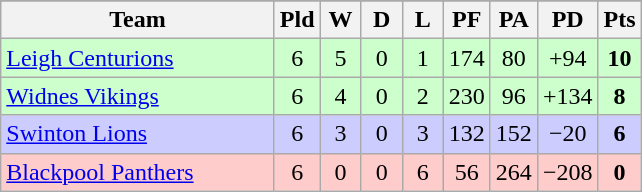<table class="wikitable" style="text-align: center;">
<tr>
</tr>
<tr>
<th width="175">Team</th>
<th width="20">Pld</th>
<th width="20">W</th>
<th width="20">D</th>
<th width="20">L</th>
<th width="20">PF</th>
<th width="20">PA</th>
<th width="20">PD</th>
<th width="20">Pts</th>
</tr>
<tr bgcolor=#ccffcc>
<td align=left><a href='#'>Leigh Centurions</a></td>
<td>6</td>
<td>5</td>
<td>0</td>
<td>1</td>
<td>174</td>
<td>80</td>
<td>+94</td>
<td><strong>10</strong></td>
</tr>
<tr bgcolor=#ccffcc>
<td align=left><a href='#'>Widnes Vikings</a></td>
<td>6</td>
<td>4</td>
<td>0</td>
<td>2</td>
<td>230</td>
<td>96</td>
<td>+134</td>
<td><strong>8</strong></td>
</tr>
<tr bgcolor=#ccccff>
<td align=left><a href='#'>Swinton Lions</a></td>
<td>6</td>
<td>3</td>
<td>0</td>
<td>3</td>
<td>132</td>
<td>152</td>
<td>−20</td>
<td><strong>6</strong></td>
</tr>
<tr bgcolor=#ffcccc>
<td align=left><a href='#'>Blackpool Panthers</a></td>
<td>6</td>
<td>0</td>
<td>0</td>
<td>6</td>
<td>56</td>
<td>264</td>
<td>−208</td>
<td><strong>0</strong></td>
</tr>
</table>
